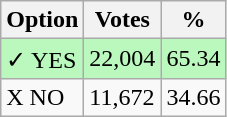<table class="wikitable">
<tr>
<th>Option</th>
<th>Votes</th>
<th>%</th>
</tr>
<tr>
<td style=background:#bbf8be>✓ YES</td>
<td style=background:#bbf8be>22,004</td>
<td style=background:#bbf8be>65.34</td>
</tr>
<tr>
<td>X NO</td>
<td>11,672</td>
<td>34.66</td>
</tr>
</table>
